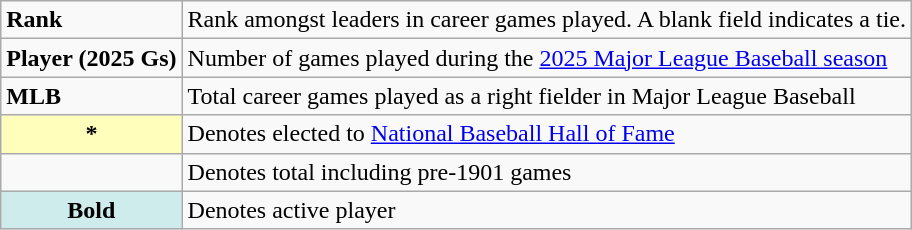<table class="wikitable" style="font-size:100%;">
<tr>
<td><strong>Rank</strong></td>
<td>Rank amongst leaders in career games played. A blank field indicates a tie.</td>
</tr>
<tr>
<td><strong>Player (2025 Gs)</strong></td>
<td>Number of games played during the <a href='#'>2025 Major League Baseball season</a></td>
</tr>
<tr>
<td><strong>MLB</strong></td>
<td>Total career games played as a right fielder in Major League Baseball</td>
</tr>
<tr>
<th scope="row" style="background-color:#ffffbb">*</th>
<td>Denotes elected to <a href='#'>National Baseball Hall of Fame</a> <br></td>
</tr>
<tr>
<td></td>
<td>Denotes total including pre-1901 games</td>
</tr>
<tr>
<th scope="row" style="background:#cfecec;"><strong>Bold</strong></th>
<td>Denotes active player<br></td>
</tr>
</table>
